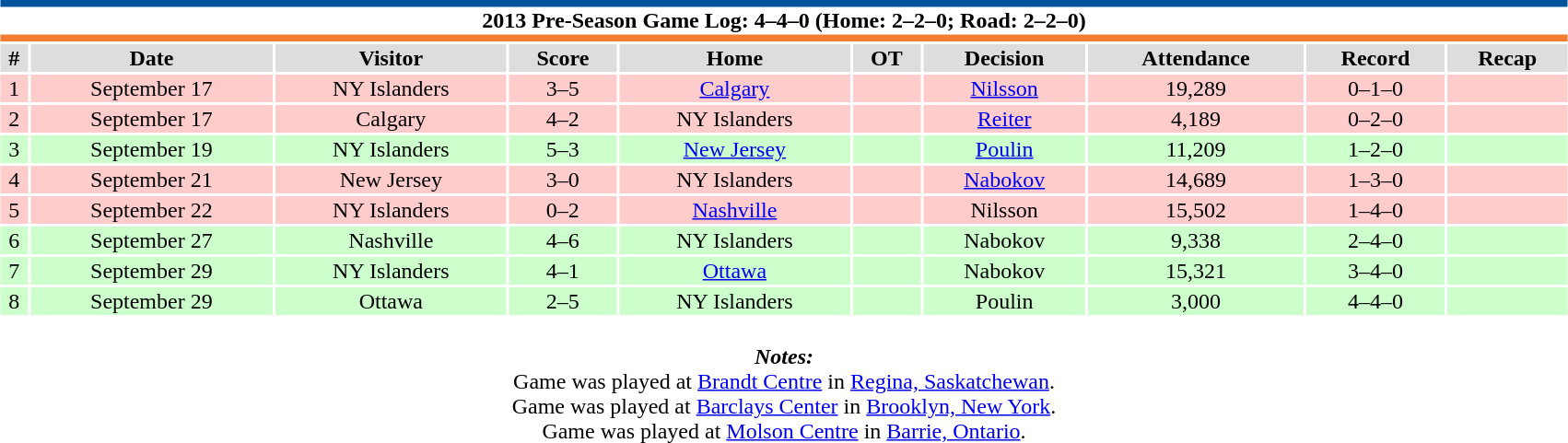<table class="toccolours collapsible collapsed"  style="width:90%; clear:both; margin:1.5em auto; text-align:center;">
<tr>
<th colspan=10 style="background:#fff; border-top:#00529B 5px solid; border-bottom:#F57D31 5px solid;">2013 Pre-Season Game Log: 4–4–0 (Home: 2–2–0; Road: 2–2–0)</th>
</tr>
<tr style="text-align:center; background:#ddd;">
<th>#</th>
<th>Date</th>
<th>Visitor</th>
<th>Score</th>
<th>Home</th>
<th>OT</th>
<th>Decision</th>
<th>Attendance</th>
<th>Record</th>
<th>Recap</th>
</tr>
<tr style="text-align:center; background:#fcc;">
<td>1</td>
<td>September 17</td>
<td>NY Islanders</td>
<td>3–5</td>
<td><a href='#'>Calgary</a></td>
<td></td>
<td><a href='#'>Nilsson</a></td>
<td>19,289</td>
<td>0–1–0</td>
<td></td>
</tr>
<tr style="text-align:center; background:#fcc;">
<td>2</td>
<td>September 17</td>
<td>Calgary</td>
<td>4–2</td>
<td>NY Islanders</td>
<td></td>
<td><a href='#'>Reiter</a></td>
<td>4,189</td>
<td>0–2–0</td>
<td></td>
</tr>
<tr style="text-align:center; background:#cfc;">
<td>3</td>
<td>September 19</td>
<td>NY Islanders</td>
<td>5–3</td>
<td><a href='#'>New Jersey</a></td>
<td></td>
<td><a href='#'>Poulin</a></td>
<td>11,209</td>
<td>1–2–0</td>
<td></td>
</tr>
<tr style="text-align:center; background:#fcc;">
<td>4</td>
<td>September 21</td>
<td>New Jersey</td>
<td>3–0</td>
<td>NY Islanders</td>
<td></td>
<td><a href='#'>Nabokov</a></td>
<td>14,689</td>
<td>1–3–0</td>
<td></td>
</tr>
<tr style="text-align:center; background:#fcc;">
<td>5</td>
<td>September 22</td>
<td>NY Islanders</td>
<td>0–2</td>
<td><a href='#'>Nashville</a></td>
<td></td>
<td>Nilsson</td>
<td>15,502</td>
<td>1–4–0</td>
<td></td>
</tr>
<tr style="text-align:center; background:#cfc;">
<td>6</td>
<td>September 27</td>
<td>Nashville</td>
<td>4–6</td>
<td>NY Islanders</td>
<td></td>
<td>Nabokov</td>
<td>9,338</td>
<td>2–4–0</td>
<td></td>
</tr>
<tr style="text-align:center; background:#cfc;">
<td>7</td>
<td>September 29</td>
<td>NY Islanders</td>
<td>4–1</td>
<td><a href='#'>Ottawa</a></td>
<td></td>
<td>Nabokov</td>
<td>15,321</td>
<td>3–4–0</td>
<td></td>
</tr>
<tr style="text-align:center; background:#cfc;">
<td>8</td>
<td>September 29</td>
<td>Ottawa</td>
<td>2–5</td>
<td>NY Islanders</td>
<td></td>
<td>Poulin</td>
<td>3,000</td>
<td>4–4–0</td>
<td></td>
</tr>
<tr>
<td colspan="10" style="text-align:center;"><br><strong><em>Notes:</em></strong><br>
Game was played at <a href='#'>Brandt Centre</a> in <a href='#'>Regina, Saskatchewan</a>.<br>
Game was played at <a href='#'>Barclays Center</a> in <a href='#'>Brooklyn, New York</a>.<br>
Game was played at <a href='#'>Molson Centre</a> in <a href='#'>Barrie, Ontario</a>.</td>
</tr>
</table>
